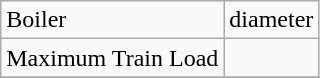<table class="wikitable">
<tr>
<td>Boiler</td>
<td> diameter</td>
</tr>
<tr>
<td>Maximum Train Load</td>
<td></td>
</tr>
<tr>
</tr>
</table>
